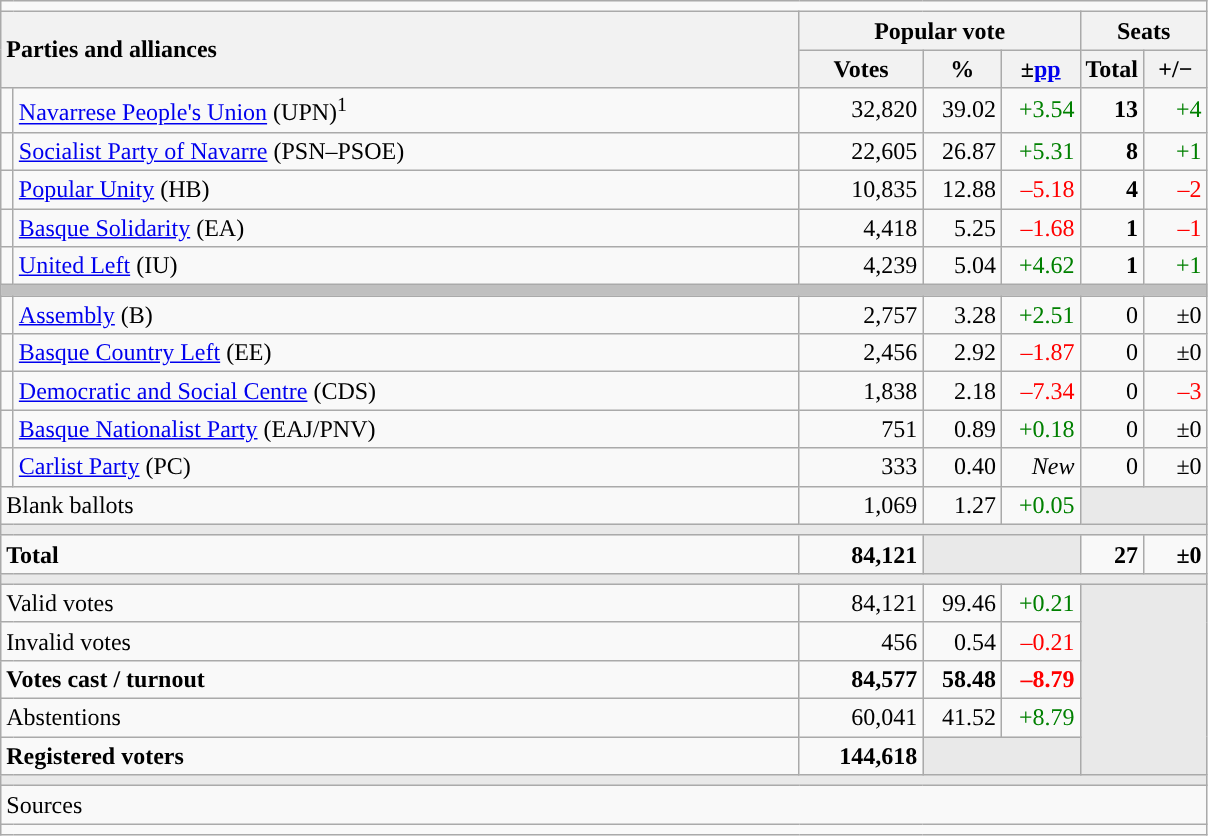<table class="wikitable" style="text-align:right;">
<tr>
<td colspan="7"></td>
</tr>
<tr>
<th style="text-align:left;" rowspan="2" colspan="2" width="525">Parties and alliances</th>
<th colspan="3">Popular vote</th>
<th colspan="2">Seats</th>
</tr>
<tr>
<th width="75">Votes</th>
<th width="45">%</th>
<th width="45">±<a href='#'>pp</a></th>
<th width="35">Total</th>
<th width="35">+/−</th>
</tr>
<tr>
<td width="1" style="color:inherit;background:"></td>
<td align="left"><a href='#'>Navarrese People's Union</a> (UPN)<sup>1</sup></td>
<td>32,820</td>
<td>39.02</td>
<td style="color:green;">+3.54</td>
<td><strong>13</strong></td>
<td style="color:green;">+4</td>
</tr>
<tr>
<td style="color:inherit;background:"></td>
<td align="left"><a href='#'>Socialist Party of Navarre</a> (PSN–PSOE)</td>
<td>22,605</td>
<td>26.87</td>
<td style="color:green;">+5.31</td>
<td><strong>8</strong></td>
<td style="color:green;">+1</td>
</tr>
<tr>
<td style="color:inherit;background:"></td>
<td align="left"><a href='#'>Popular Unity</a> (HB)</td>
<td>10,835</td>
<td>12.88</td>
<td style="color:red;">–5.18</td>
<td><strong>4</strong></td>
<td style="color:red;">–2</td>
</tr>
<tr>
<td style="color:inherit;background:"></td>
<td align="left"><a href='#'>Basque Solidarity</a> (EA)</td>
<td>4,418</td>
<td>5.25</td>
<td style="color:red;">–1.68</td>
<td><strong>1</strong></td>
<td style="color:red;">–1</td>
</tr>
<tr>
<td style="color:inherit;background:"></td>
<td align="left"><a href='#'>United Left</a> (IU)</td>
<td>4,239</td>
<td>5.04</td>
<td style="color:green;">+4.62</td>
<td><strong>1</strong></td>
<td style="color:green;">+1</td>
</tr>
<tr>
<td colspan="7" bgcolor="#C0C0C0"></td>
</tr>
<tr>
<td style="color:inherit;background:"></td>
<td align="left"><a href='#'>Assembly</a> (B)</td>
<td>2,757</td>
<td>3.28</td>
<td style="color:green;">+2.51</td>
<td>0</td>
<td>±0</td>
</tr>
<tr>
<td style="color:inherit;background:"></td>
<td align="left"><a href='#'>Basque Country Left</a> (EE)</td>
<td>2,456</td>
<td>2.92</td>
<td style="color:red;">–1.87</td>
<td>0</td>
<td>±0</td>
</tr>
<tr>
<td style="color:inherit;background:"></td>
<td align="left"><a href='#'>Democratic and Social Centre</a> (CDS)</td>
<td>1,838</td>
<td>2.18</td>
<td style="color:red;">–7.34</td>
<td>0</td>
<td style="color:red;">–3</td>
</tr>
<tr>
<td style="color:inherit;background:"></td>
<td align="left"><a href='#'>Basque Nationalist Party</a> (EAJ/PNV)</td>
<td>751</td>
<td>0.89</td>
<td style="color:green;">+0.18</td>
<td>0</td>
<td>±0</td>
</tr>
<tr>
<td style="color:inherit;background:"></td>
<td align="left"><a href='#'>Carlist Party</a> (PC)</td>
<td>333</td>
<td>0.40</td>
<td><em>New</em></td>
<td>0</td>
<td>±0</td>
</tr>
<tr>
<td align="left" colspan="2">Blank ballots</td>
<td>1,069</td>
<td>1.27</td>
<td style="color:green;">+0.05</td>
<td bgcolor="#E9E9E9" colspan="2"></td>
</tr>
<tr>
<td colspan="7" bgcolor="#E9E9E9"></td>
</tr>
<tr style="font-weight:bold;">
<td align="left" colspan="2">Total</td>
<td>84,121</td>
<td bgcolor="#E9E9E9" colspan="2"></td>
<td>27</td>
<td>±0</td>
</tr>
<tr>
<td colspan="7" bgcolor="#E9E9E9"></td>
</tr>
<tr>
<td align="left" colspan="2">Valid votes</td>
<td>84,121</td>
<td>99.46</td>
<td style="color:green;">+0.21</td>
<td bgcolor="#E9E9E9" colspan="2" rowspan="5"></td>
</tr>
<tr>
<td align="left" colspan="2">Invalid votes</td>
<td>456</td>
<td>0.54</td>
<td style="color:red;">–0.21</td>
</tr>
<tr style="font-weight:bold;">
<td align="left" colspan="2">Votes cast / turnout</td>
<td>84,577</td>
<td>58.48</td>
<td style="color:red;">–8.79</td>
</tr>
<tr>
<td align="left" colspan="2">Abstentions</td>
<td>60,041</td>
<td>41.52</td>
<td style="color:green;">+8.79</td>
</tr>
<tr style="font-weight:bold;">
<td align="left" colspan="2">Registered voters</td>
<td>144,618</td>
<td bgcolor="#E9E9E9" colspan="2"></td>
</tr>
<tr>
<td colspan="7" bgcolor="#E9E9E9"></td>
</tr>
<tr>
<td align="left" colspan="7">Sources</td>
</tr>
<tr>
<td colspan="7" style="text-align:left; max-width:790px;"></td>
</tr>
</table>
